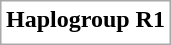<table cellpadding="1" style="border:1px solid darkgray">
<tr align=Left>
<td><strong>Haplogroup R1</strong></td>
</tr>
<tr valign = top align=center align=center width="120%">
<td></td>
</tr>
</table>
